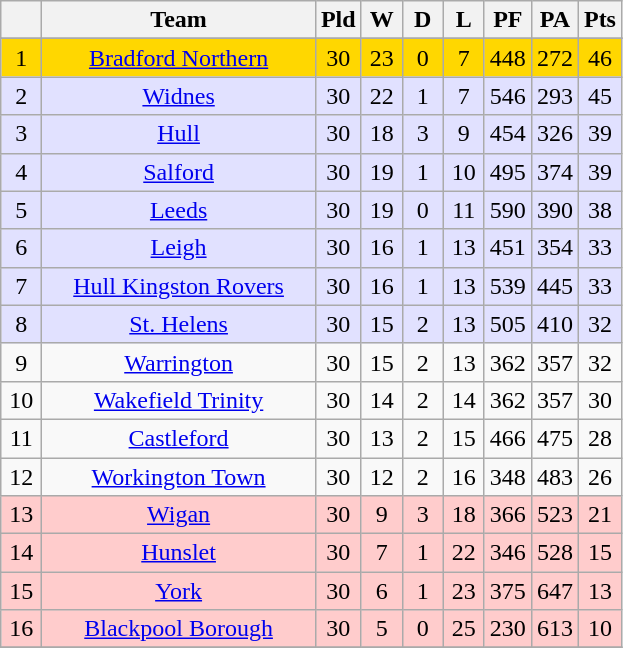<table class="wikitable" style="text-align:center;">
<tr>
<th width=20 abbr="Position"></th>
<th width=175>Team</th>
<th width=20 abbr="Played">Pld</th>
<th width=20 abbr="Won">W</th>
<th width=20 abbr="Drawn">D</th>
<th width=20 abbr="Lost">L</th>
<th width=20 abbr=”Points For”>PF</th>
<th width=20 abbr=”Points Against”>PA</th>
<th width=20 abbr="Points">Pts</th>
</tr>
<tr>
</tr>
<tr align=center style="background:#FFD700;">
</tr>
<tr align=center style="background:#FFD700;">
<td>1</td>
<td><a href='#'>Bradford Northern</a></td>
<td>30</td>
<td>23</td>
<td>0</td>
<td>7</td>
<td>448</td>
<td>272</td>
<td>46</td>
</tr>
<tr align=center style="background:#e1e1ff;color:">
<td>2</td>
<td><a href='#'>Widnes</a></td>
<td>30</td>
<td>22</td>
<td>1</td>
<td>7</td>
<td>546</td>
<td>293</td>
<td>45</td>
</tr>
<tr align=center style="background:#e1e1ff;color:">
<td>3</td>
<td><a href='#'>Hull</a></td>
<td>30</td>
<td>18</td>
<td>3</td>
<td>9</td>
<td>454</td>
<td>326</td>
<td>39</td>
</tr>
<tr align=center style="background:#e1e1ff;color:">
<td>4</td>
<td><a href='#'>Salford</a></td>
<td>30</td>
<td>19</td>
<td>1</td>
<td>10</td>
<td>495</td>
<td>374</td>
<td>39</td>
</tr>
<tr align=center style="background:#e1e1ff;color:">
<td>5</td>
<td><a href='#'>Leeds</a></td>
<td>30</td>
<td>19</td>
<td>0</td>
<td>11</td>
<td>590</td>
<td>390</td>
<td>38</td>
</tr>
<tr align=center style="background:#e1e1ff;color:">
<td>6</td>
<td><a href='#'>Leigh</a></td>
<td>30</td>
<td>16</td>
<td>1</td>
<td>13</td>
<td>451</td>
<td>354</td>
<td>33</td>
</tr>
<tr align=center style="background:#e1e1ff;color:">
<td>7</td>
<td><a href='#'>Hull Kingston Rovers</a></td>
<td>30</td>
<td>16</td>
<td>1</td>
<td>13</td>
<td>539</td>
<td>445</td>
<td>33</td>
</tr>
<tr align=center style="background:#e1e1ff;color:">
<td>8</td>
<td><a href='#'>St. Helens</a></td>
<td>30</td>
<td>15</td>
<td>2</td>
<td>13</td>
<td>505</td>
<td>410</td>
<td>32</td>
</tr>
<tr align=center style="background:">
<td>9</td>
<td><a href='#'>Warrington</a></td>
<td>30</td>
<td>15</td>
<td>2</td>
<td>13</td>
<td>362</td>
<td>357</td>
<td>32</td>
</tr>
<tr align=center style="background:">
<td>10</td>
<td><a href='#'>Wakefield Trinity</a></td>
<td>30</td>
<td>14</td>
<td>2</td>
<td>14</td>
<td>362</td>
<td>357</td>
<td>30</td>
</tr>
<tr align=center style="background:">
<td>11</td>
<td><a href='#'>Castleford</a></td>
<td>30</td>
<td>13</td>
<td>2</td>
<td>15</td>
<td>466</td>
<td>475</td>
<td>28</td>
</tr>
<tr align=center style="background:">
<td>12</td>
<td><a href='#'>Workington Town</a></td>
<td>30</td>
<td>12</td>
<td>2</td>
<td>16</td>
<td>348</td>
<td>483</td>
<td>26</td>
</tr>
<tr align=center style="background:#FFCCCC;color:">
<td>13</td>
<td><a href='#'>Wigan</a></td>
<td>30</td>
<td>9</td>
<td>3</td>
<td>18</td>
<td>366</td>
<td>523</td>
<td>21</td>
</tr>
<tr align=center style="background:#FFCCCC;color:">
<td>14</td>
<td><a href='#'>Hunslet</a></td>
<td>30</td>
<td>7</td>
<td>1</td>
<td>22</td>
<td>346</td>
<td>528</td>
<td>15</td>
</tr>
<tr align=center style="background:#FFCCCC;color:">
<td>15</td>
<td><a href='#'>York</a></td>
<td>30</td>
<td>6</td>
<td>1</td>
<td>23</td>
<td>375</td>
<td>647</td>
<td>13</td>
</tr>
<tr align=center style="background:#FFCCCC;color:">
<td>16</td>
<td><a href='#'>Blackpool Borough</a></td>
<td>30</td>
<td>5</td>
<td>0</td>
<td>25</td>
<td>230</td>
<td>613</td>
<td>10</td>
</tr>
<tr>
</tr>
</table>
